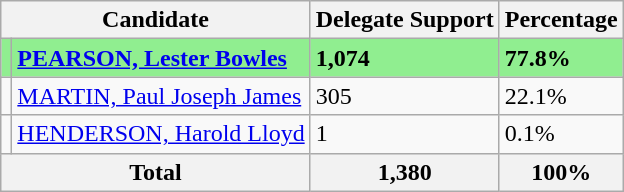<table class="wikitable">
<tr>
<th colspan="2">Candidate</th>
<th>Delegate Support</th>
<th>Percentage</th>
</tr>
<tr style="background:lightgreen;">
<td></td>
<td><strong><a href='#'>PEARSON, Lester Bowles</a></strong></td>
<td><strong>1,074</strong></td>
<td><strong>77.8%</strong></td>
</tr>
<tr>
<td></td>
<td><a href='#'>MARTIN, Paul Joseph James</a></td>
<td>305</td>
<td>22.1%</td>
</tr>
<tr>
<td></td>
<td><a href='#'>HENDERSON, Harold Lloyd</a></td>
<td>1</td>
<td>0.1%</td>
</tr>
<tr>
<th colspan="2">Total</th>
<th>1,380</th>
<th>100%</th>
</tr>
</table>
